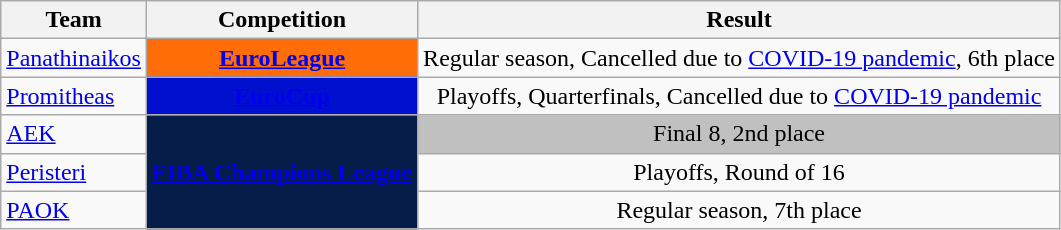<table class="wikitable sortable">
<tr>
<th>Team</th>
<th>Competition</th>
<th>Result</th>
</tr>
<tr>
<td><a href='#'>Panathinaikos</a></td>
<td rowspan="1" style="background:#ff6d09;color:#ffffff;text-align:center"><strong><a href='#'><span>EuroLeague</span></a></strong></td>
<td style="text-align:center">Regular season, Cancelled due to <a href='#'>COVID-19 pandemic</a>, 6th place</td>
</tr>
<tr>
<td><a href='#'>Promitheas</a></td>
<td rowspan="1" style="background-color:#0010CE;color:white;text-align:center"><strong><a href='#'><span>EuroCup</span></a></strong></td>
<td style="text-align:center">Playoffs, Quarterfinals, Cancelled due to <a href='#'>COVID-19 pandemic</a></td>
</tr>
<tr>
<td><a href='#'>AEK</a></td>
<td rowspan="3" style="background-color:#071D49;color:#D0D3D4;text-align:center"><strong><a href='#'><span>FIBA Champions League</span></a></strong></td>
<td style="background:#C0C0C0;text-align:center">Final 8, 2nd place</td>
</tr>
<tr>
<td><a href='#'>Peristeri</a></td>
<td style="text-align:center">Playoffs, Round of 16</td>
</tr>
<tr>
<td><a href='#'>PAOK</a></td>
<td style="text-align:center">Regular season, 7th place</td>
</tr>
</table>
